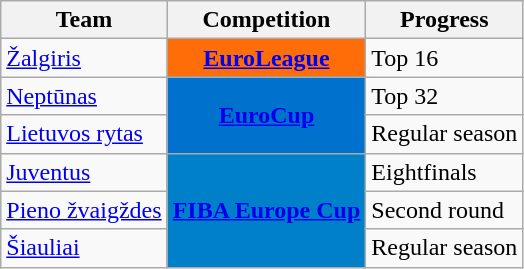<table class="wikitable sortable">
<tr>
<th>Team</th>
<th>Competition</th>
<th>Progress</th>
</tr>
<tr>
<td><a href='#'>Žalgiris</a></td>
<td style="background:#ff6d09;color:#ffffff;text-align:center"><strong><a href='#'><span>EuroLeague</span></a></strong></td>
<td>Top 16</td>
</tr>
<tr>
<td><a href='#'>Neptūnas</a></td>
<td rowspan="2" style="background-color:#0072CE;color:white;text-align:center"><strong><a href='#'><span>EuroCup</span></a></strong></td>
<td>Top 32</td>
</tr>
<tr>
<td><a href='#'>Lietuvos rytas</a></td>
<td>Regular season</td>
</tr>
<tr>
<td><a href='#'>Juventus</a></td>
<td rowspan="3" style="background-color:#0080C8;color:white;text-align:center"><strong><a href='#'><span>FIBA Europe Cup</span></a></strong></td>
<td>Eightfinals</td>
</tr>
<tr>
<td><a href='#'>Pieno žvaigždes</a></td>
<td>Second round</td>
</tr>
<tr>
<td><a href='#'>Šiauliai</a></td>
<td>Regular season</td>
</tr>
</table>
